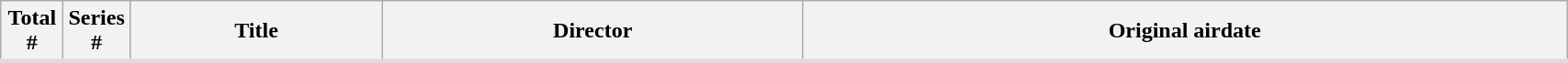<table class="wikitable plainrowheaders" style="background: White; border-bottom: 3px solid #dedde2; width:90%">
<tr>
<th width="4%">Total<br>#</th>
<th width="4%">Series<br>#</th>
<th>Title</th>
<th>Director</th>
<th>Original airdate<br>


</th>
</tr>
</table>
